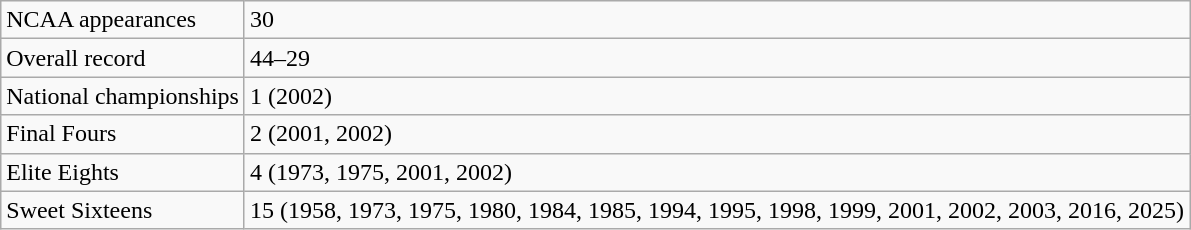<table class="wikitable">
<tr>
<td>NCAA appearances</td>
<td>30</td>
</tr>
<tr>
<td>Overall record</td>
<td>44–29</td>
</tr>
<tr>
<td>National championships</td>
<td>1 (2002)</td>
</tr>
<tr>
<td>Final Fours</td>
<td>2 (2001, 2002)</td>
</tr>
<tr>
<td>Elite Eights</td>
<td>4 (1973, 1975, 2001, 2002)</td>
</tr>
<tr>
<td>Sweet Sixteens</td>
<td>15 (1958, 1973, 1975, 1980, 1984, 1985, 1994, 1995, 1998, 1999, 2001, 2002, 2003, 2016, 2025)</td>
</tr>
</table>
